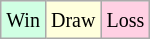<table class="wikitable">
<tr>
<td style="background-color: #d0ffe3;"><small>Win</small></td>
<td style="background-color: #ffffdd;"><small>Draw</small></td>
<td style="background-color: #ffd0e3;"><small>Loss</small></td>
</tr>
</table>
